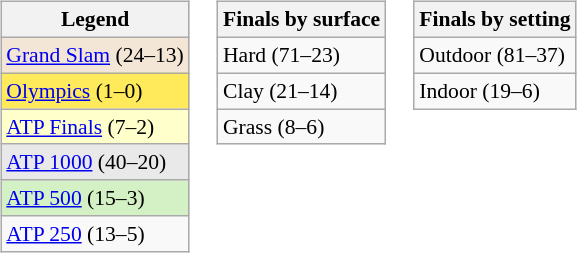<table>
<tr valign=top>
<td><br><table class=wikitable style=font-size:90%>
<tr>
<th>Legend</th>
</tr>
<tr bgcolor=f3e6d7>
<td><a href='#'>Grand Slam</a> (24–13)</td>
</tr>
<tr bgcolor=ffea5c>
<td><a href='#'>Olympics</a> (1–0)</td>
</tr>
<tr bgcolor=#ffffcc>
<td><a href='#'>ATP Finals</a> (7–2)</td>
</tr>
<tr bgcolor=e9e9e9>
<td><a href='#'>ATP 1000</a> (40–20)</td>
</tr>
<tr bgcolor=d4f1c5>
<td><a href='#'>ATP 500</a> (15–3)</td>
</tr>
<tr>
<td><a href='#'>ATP 250</a> (13–5)</td>
</tr>
</table>
</td>
<td><br><table class=wikitable style=font-size:90%>
<tr>
<th>Finals by surface</th>
</tr>
<tr>
<td>Hard (71–23)</td>
</tr>
<tr>
<td>Clay (21–14)</td>
</tr>
<tr>
<td>Grass (8–6)</td>
</tr>
</table>
</td>
<td><br><table class=wikitable style=font-size:90%>
<tr>
<th>Finals by setting</th>
</tr>
<tr>
<td>Outdoor (81–37)</td>
</tr>
<tr>
<td>Indoor (19–6)</td>
</tr>
</table>
</td>
</tr>
</table>
